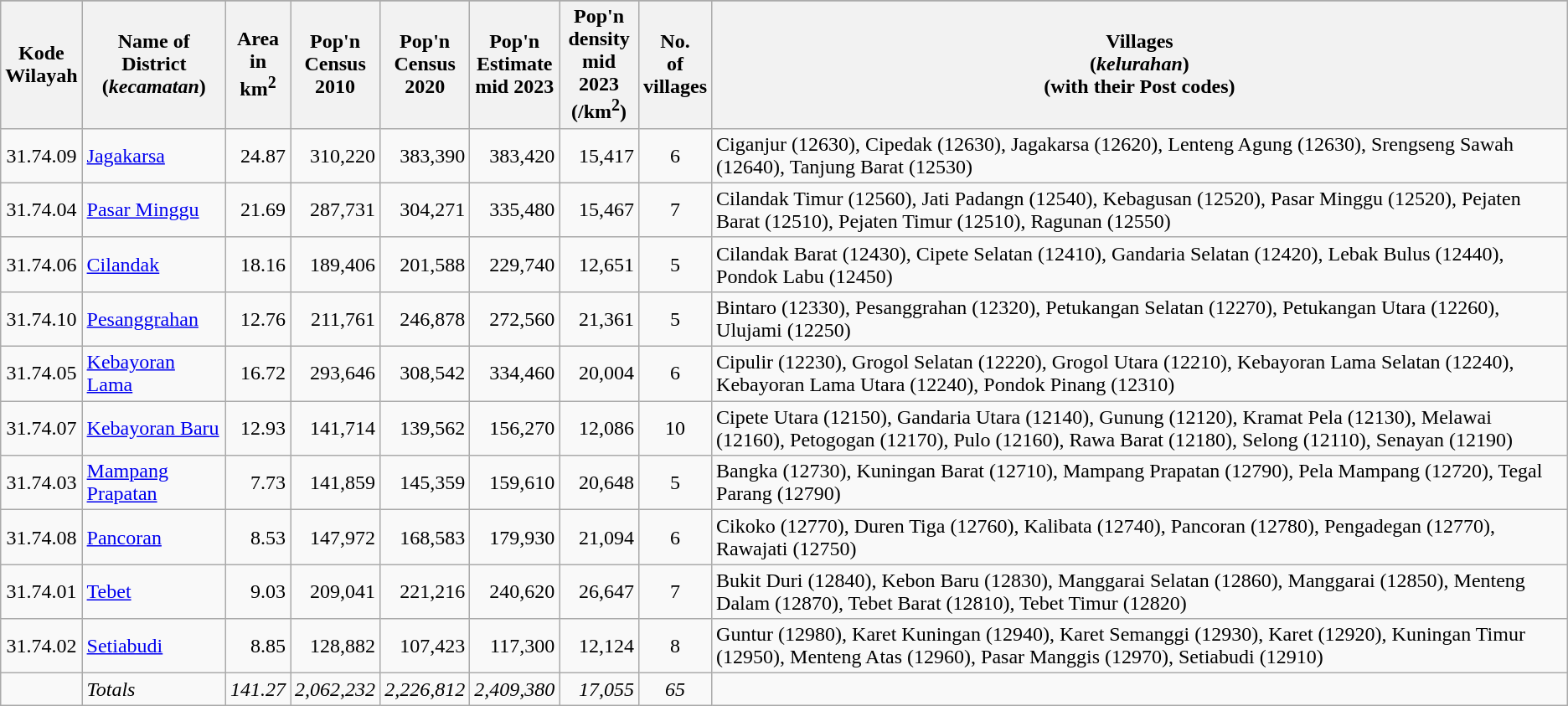<table class="wikitable" style="text-align:right;">
<tr>
</tr>
<tr>
<th>Kode <br>Wilayah</th>
<th>Name of <br>District<br>(<em>kecamatan</em>)</th>
<th>Area <br> in <br>km<sup>2</sup></th>
<th>Pop'n<br>Census<br>2010</th>
<th>Pop'n<br>Census<br>2020</th>
<th>Pop'n<br>Estimate<br>mid 2023</th>
<th>Pop'n <br> density <br> mid 2023 <br>(/km<sup>2</sup>)</th>
<th>No. <br>of<br>villages</th>
<th>Villages <br>(<em>kelurahan</em>)<br>(with their Post codes)</th>
</tr>
<tr>
<td align="center">31.74.09</td>
<td style="text-align:left;"><a href='#'>Jagakarsa</a></td>
<td>24.87</td>
<td>310,220</td>
<td>383,390</td>
<td>383,420</td>
<td>15,417</td>
<td align="center">6</td>
<td style="text-align:left;">Ciganjur (12630), Cipedak (12630), Jagakarsa (12620), Lenteng Agung (12630), Srengseng Sawah (12640), Tanjung Barat (12530)</td>
</tr>
<tr>
<td align="center">31.74.04</td>
<td style="text-align:left;"><a href='#'>Pasar Minggu</a></td>
<td>21.69</td>
<td>287,731</td>
<td>304,271</td>
<td>335,480</td>
<td>15,467</td>
<td align="center">7</td>
<td style="text-align:left;">Cilandak Timur (12560), Jati Padangn (12540), Kebagusan (12520), Pasar Minggu (12520), Pejaten Barat (12510), Pejaten Timur (12510), Ragunan (12550)</td>
</tr>
<tr>
<td align="center">31.74.06</td>
<td style="text-align:left;"><a href='#'>Cilandak</a></td>
<td>18.16</td>
<td>189,406</td>
<td>201,588</td>
<td>229,740</td>
<td>12,651</td>
<td align="center">5</td>
<td style="text-align:left;">Cilandak Barat (12430), Cipete Selatan (12410), Gandaria Selatan (12420), Lebak Bulus (12440), Pondok Labu (12450)</td>
</tr>
<tr>
<td align="center">31.74.10</td>
<td style="text-align:left;"><a href='#'>Pesanggrahan</a></td>
<td>12.76</td>
<td>211,761</td>
<td>246,878</td>
<td>272,560</td>
<td>21,361</td>
<td align="center">5</td>
<td style="text-align:left;">Bintaro (12330), Pesanggrahan (12320), Petukangan Selatan (12270), Petukangan Utara (12260), Ulujami (12250)</td>
</tr>
<tr>
<td align="center">31.74.05</td>
<td style="text-align:left;"><a href='#'>Kebayoran Lama</a></td>
<td>16.72</td>
<td>293,646</td>
<td>308,542</td>
<td>334,460</td>
<td>20,004</td>
<td align="center">6</td>
<td style="text-align:left;">Cipulir (12230), Grogol Selatan (12220), Grogol Utara (12210), Kebayoran Lama Selatan (12240), Kebayoran Lama Utara (12240), Pondok Pinang (12310)</td>
</tr>
<tr>
<td align="center">31.74.07</td>
<td style="text-align:left;"><a href='#'>Kebayoran Baru</a></td>
<td>12.93</td>
<td>141,714</td>
<td>139,562</td>
<td>156,270</td>
<td>12,086</td>
<td align="center">10</td>
<td style="text-align:left;">Cipete Utara (12150), Gandaria Utara (12140), Gunung (12120), Kramat Pela (12130), Melawai (12160), Petogogan (12170), Pulo (12160), Rawa Barat (12180), Selong (12110), Senayan (12190)</td>
</tr>
<tr>
<td align="center">31.74.03</td>
<td style="text-align:left;"><a href='#'>Mampang Prapatan</a></td>
<td>7.73</td>
<td>141,859</td>
<td>145,359</td>
<td>159,610</td>
<td>20,648</td>
<td align="center">5</td>
<td style="text-align:left;">Bangka (12730), Kuningan Barat (12710), Mampang Prapatan (12790), Pela Mampang (12720), Tegal Parang (12790)</td>
</tr>
<tr>
<td align="center">31.74.08</td>
<td style="text-align:left;"><a href='#'>Pancoran</a></td>
<td>8.53</td>
<td>147,972</td>
<td>168,583</td>
<td>179,930</td>
<td>21,094</td>
<td align="center">6</td>
<td style="text-align:left;">Cikoko (12770), Duren Tiga (12760), Kalibata (12740), Pancoran (12780), Pengadegan (12770), Rawajati (12750)</td>
</tr>
<tr>
<td align="center">31.74.01</td>
<td style="text-align:left;"><a href='#'>Tebet</a></td>
<td>9.03</td>
<td>209,041</td>
<td>221,216</td>
<td>240,620</td>
<td>26,647</td>
<td align="center">7</td>
<td style="text-align:left;">Bukit Duri (12840), Kebon Baru (12830), Manggarai Selatan (12860), Manggarai (12850), Menteng Dalam (12870), Tebet Barat (12810), Tebet Timur (12820)</td>
</tr>
<tr>
<td align="center">31.74.02</td>
<td style="text-align:left;"><a href='#'>Setiabudi</a></td>
<td>8.85</td>
<td>128,882</td>
<td>107,423</td>
<td>117,300</td>
<td>12,124</td>
<td align="center">8</td>
<td style="text-align:left;">Guntur (12980), Karet Kuningan (12940), Karet Semanggi (12930), Karet (12920), Kuningan Timur (12950), Menteng Atas (12960), Pasar Manggis (12970), Setiabudi (12910)</td>
</tr>
<tr>
<td></td>
<td style="text-align:left;"><em>Totals</em></td>
<td><em>141.27</em></td>
<td><em>2,062,232</em></td>
<td><em>2,226,812</em></td>
<td><em>2,409,380</em></td>
<td><em>17,055</em></td>
<td align="center"><em>65</em></td>
<td></td>
</tr>
</table>
